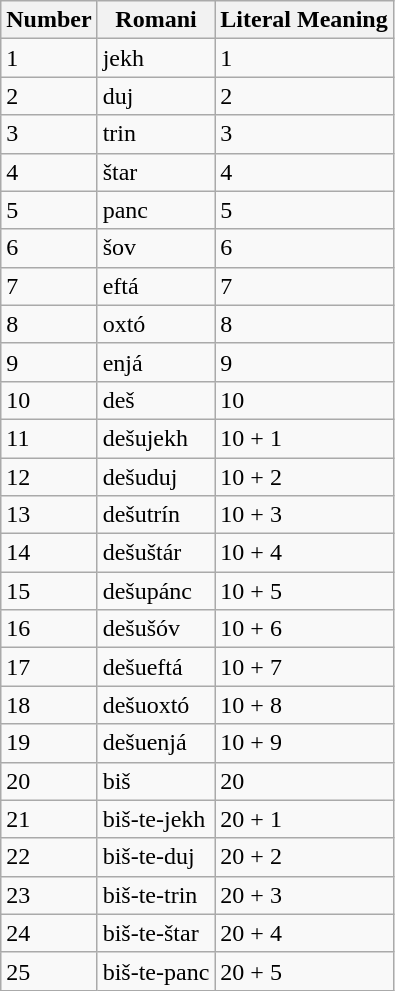<table class="wikitable">
<tr>
<th>Number</th>
<th>Romani</th>
<th>Literal Meaning</th>
</tr>
<tr>
<td>1</td>
<td>jekh</td>
<td>1</td>
</tr>
<tr>
<td>2</td>
<td>duj</td>
<td>2</td>
</tr>
<tr>
<td>3</td>
<td>trin</td>
<td>3</td>
</tr>
<tr>
<td>4</td>
<td>štar</td>
<td>4</td>
</tr>
<tr>
<td>5</td>
<td>panc</td>
<td>5</td>
</tr>
<tr>
<td>6</td>
<td>šov</td>
<td>6</td>
</tr>
<tr>
<td>7</td>
<td>eftá</td>
<td>7</td>
</tr>
<tr>
<td>8</td>
<td>oxtó</td>
<td>8</td>
</tr>
<tr>
<td>9</td>
<td>enjá</td>
<td>9</td>
</tr>
<tr>
<td>10</td>
<td>deš</td>
<td>10</td>
</tr>
<tr>
<td>11</td>
<td>dešujekh</td>
<td>10 + 1</td>
</tr>
<tr>
<td>12</td>
<td>dešuduj</td>
<td>10 + 2</td>
</tr>
<tr>
<td>13</td>
<td>dešutrín</td>
<td>10 + 3</td>
</tr>
<tr>
<td>14</td>
<td>dešuštár</td>
<td>10 + 4</td>
</tr>
<tr>
<td>15</td>
<td>dešupánc</td>
<td>10 + 5</td>
</tr>
<tr>
<td>16</td>
<td>dešušóv</td>
<td>10 + 6</td>
</tr>
<tr>
<td>17</td>
<td>dešueftá</td>
<td>10 + 7</td>
</tr>
<tr>
<td>18</td>
<td>dešuoxtó</td>
<td>10 + 8</td>
</tr>
<tr>
<td>19</td>
<td>dešuenjá</td>
<td>10 + 9</td>
</tr>
<tr>
<td>20</td>
<td>biš</td>
<td>20</td>
</tr>
<tr>
<td>21</td>
<td>biš-te-jekh</td>
<td>20 + 1</td>
</tr>
<tr>
<td>22</td>
<td>biš-te-duj</td>
<td>20 + 2</td>
</tr>
<tr>
<td>23</td>
<td>biš-te-trin</td>
<td>20 + 3</td>
</tr>
<tr>
<td>24</td>
<td>biš-te-štar</td>
<td>20 + 4</td>
</tr>
<tr>
<td>25</td>
<td>biš-te-panc</td>
<td>20 + 5</td>
</tr>
</table>
